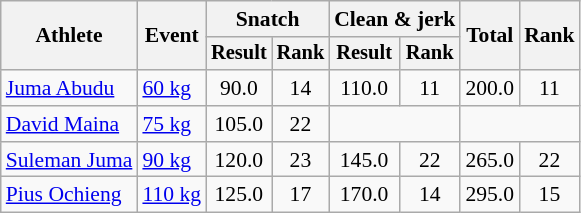<table class="wikitable" style="font-size:90%">
<tr>
<th rowspan="2">Athlete</th>
<th rowspan="2">Event</th>
<th colspan="2">Snatch</th>
<th colspan="2">Clean & jerk</th>
<th rowspan="2">Total</th>
<th rowspan="2">Rank</th>
</tr>
<tr style="font-size:95%">
<th>Result</th>
<th>Rank</th>
<th>Result</th>
<th>Rank</th>
</tr>
<tr align=center>
<td align=left><a href='#'>Juma Abudu</a></td>
<td align=left><a href='#'>60 kg</a></td>
<td>90.0</td>
<td>14</td>
<td>110.0</td>
<td>11</td>
<td>200.0</td>
<td>11</td>
</tr>
<tr align=center>
<td align=left><a href='#'>David Maina</a></td>
<td align=left><a href='#'>75 kg</a></td>
<td>105.0</td>
<td>22</td>
<td colspan=2></td>
<td colspan=2></td>
</tr>
<tr align=center>
<td align=left><a href='#'>Suleman Juma</a></td>
<td align=left><a href='#'>90 kg</a></td>
<td>120.0</td>
<td>23</td>
<td>145.0</td>
<td>22</td>
<td>265.0</td>
<td>22</td>
</tr>
<tr align=center>
<td align=left><a href='#'>Pius Ochieng</a></td>
<td align=left><a href='#'>110 kg</a></td>
<td>125.0</td>
<td>17</td>
<td>170.0</td>
<td>14</td>
<td>295.0</td>
<td>15</td>
</tr>
</table>
